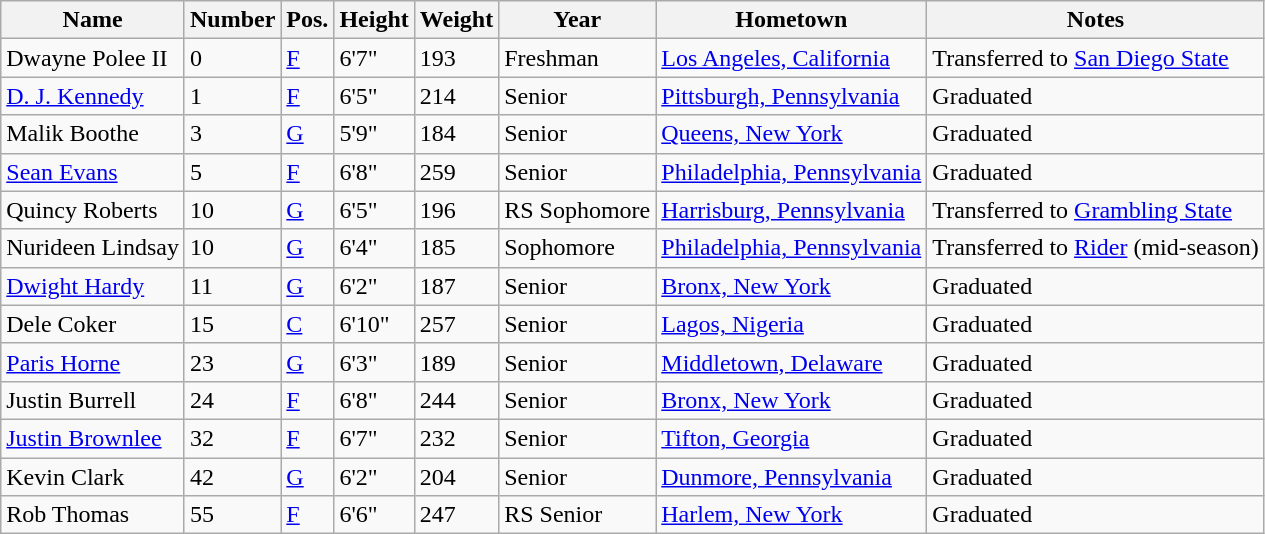<table class="wikitable sortable" border="1">
<tr>
<th>Name</th>
<th>Number</th>
<th>Pos.</th>
<th>Height</th>
<th>Weight</th>
<th>Year</th>
<th>Hometown</th>
<th class="unsortable">Notes</th>
</tr>
<tr>
<td sortname>Dwayne Polee II</td>
<td>0</td>
<td><a href='#'>F</a></td>
<td>6'7"</td>
<td>193</td>
<td>Freshman</td>
<td><a href='#'>Los Angeles, California</a></td>
<td>Transferred to <a href='#'>San Diego State</a></td>
</tr>
<tr>
<td sortname><a href='#'>D. J. Kennedy</a></td>
<td>1</td>
<td><a href='#'>F</a></td>
<td>6'5"</td>
<td>214</td>
<td>Senior</td>
<td><a href='#'>Pittsburgh, Pennsylvania</a></td>
<td>Graduated</td>
</tr>
<tr>
<td sortname>Malik Boothe</td>
<td>3</td>
<td><a href='#'>G</a></td>
<td>5'9"</td>
<td>184</td>
<td>Senior</td>
<td><a href='#'>Queens, New York</a></td>
<td>Graduated</td>
</tr>
<tr>
<td sortname><a href='#'>Sean Evans</a></td>
<td>5</td>
<td><a href='#'>F</a></td>
<td>6'8"</td>
<td>259</td>
<td>Senior</td>
<td><a href='#'>Philadelphia, Pennsylvania</a></td>
<td>Graduated</td>
</tr>
<tr>
<td sortname>Quincy Roberts</td>
<td>10</td>
<td><a href='#'>G</a></td>
<td>6'5"</td>
<td>196</td>
<td>RS Sophomore</td>
<td><a href='#'>Harrisburg, Pennsylvania</a></td>
<td>Transferred to <a href='#'>Grambling State</a></td>
</tr>
<tr>
<td sortname>Nurideen Lindsay</td>
<td>10</td>
<td><a href='#'>G</a></td>
<td>6'4"</td>
<td>185</td>
<td>Sophomore</td>
<td><a href='#'>Philadelphia, Pennsylvania</a></td>
<td>Transferred to <a href='#'>Rider</a> (mid-season)</td>
</tr>
<tr>
<td sortname><a href='#'>Dwight Hardy</a></td>
<td>11</td>
<td><a href='#'>G</a></td>
<td>6'2"</td>
<td>187</td>
<td>Senior</td>
<td><a href='#'>Bronx, New York</a></td>
<td>Graduated</td>
</tr>
<tr>
<td sortname>Dele Coker</td>
<td>15</td>
<td><a href='#'>C</a></td>
<td>6'10"</td>
<td>257</td>
<td>Senior</td>
<td><a href='#'>Lagos, Nigeria</a></td>
<td>Graduated</td>
</tr>
<tr>
<td sortname><a href='#'>Paris Horne</a></td>
<td>23</td>
<td><a href='#'>G</a></td>
<td>6'3"</td>
<td>189</td>
<td>Senior</td>
<td><a href='#'>Middletown, Delaware</a></td>
<td>Graduated</td>
</tr>
<tr>
<td sortname>Justin Burrell</td>
<td>24</td>
<td><a href='#'>F</a></td>
<td>6'8"</td>
<td>244</td>
<td>Senior</td>
<td><a href='#'>Bronx, New York</a></td>
<td>Graduated</td>
</tr>
<tr>
<td sortname><a href='#'>Justin Brownlee</a></td>
<td>32</td>
<td><a href='#'>F</a></td>
<td>6'7"</td>
<td>232</td>
<td>Senior</td>
<td><a href='#'>Tifton, Georgia</a></td>
<td>Graduated</td>
</tr>
<tr>
<td sortname>Kevin Clark</td>
<td>42</td>
<td><a href='#'>G</a></td>
<td>6'2"</td>
<td>204</td>
<td>Senior</td>
<td><a href='#'>Dunmore, Pennsylvania</a></td>
<td>Graduated</td>
</tr>
<tr>
<td sortname>Rob Thomas</td>
<td>55</td>
<td><a href='#'>F</a></td>
<td>6'6"</td>
<td>247</td>
<td>RS Senior</td>
<td><a href='#'>Harlem, New York</a></td>
<td>Graduated</td>
</tr>
</table>
